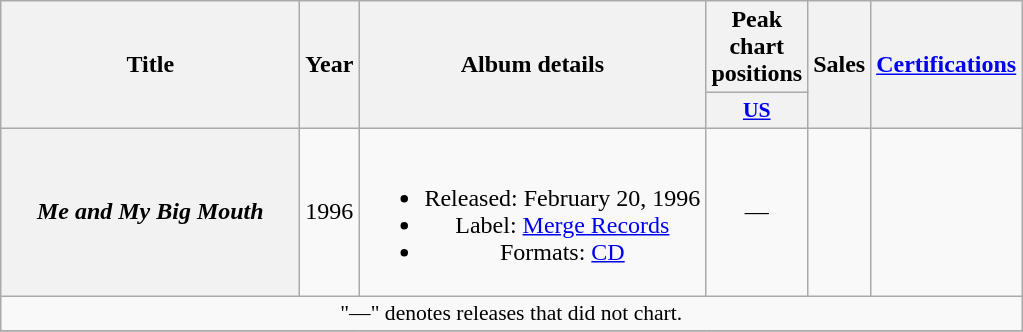<table class="wikitable plainrowheaders" style="text-align:center;">
<tr>
<th scope="col" rowspan="2" style="width:12em;">Title</th>
<th scope="col" rowspan="2">Year</th>
<th scope="col" rowspan="2">Album details</th>
<th scope="col" colspan="1">Peak chart positions</th>
<th scope="col" rowspan="2">Sales</th>
<th scope="col" rowspan="2"><a href='#'>Certifications</a></th>
</tr>
<tr>
<th scope="col" style="width:3em;font-size:90%;"><a href='#'>US</a></th>
</tr>
<tr>
<th scope="row"><em>Me and My Big Mouth</em></th>
<td>1996</td>
<td><br><ul><li>Released: February 20, 1996</li><li>Label: <a href='#'>Merge Records</a></li><li>Formats: <a href='#'>CD</a></li></ul></td>
<td>—</td>
<td></td>
<td></td>
</tr>
<tr>
<td colspan="6" style="font-size:90%;">"—" denotes releases that did not chart.</td>
</tr>
<tr>
</tr>
</table>
